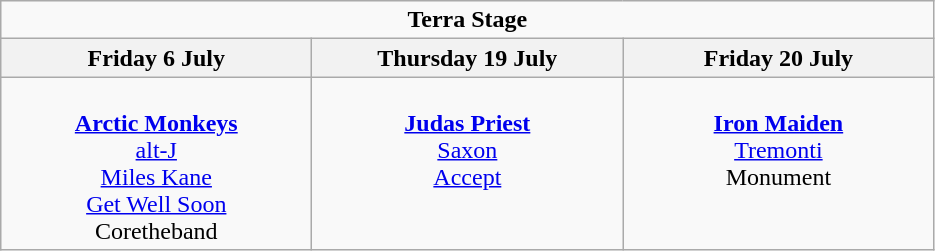<table class="wikitable">
<tr>
<td colspan="3" align="center"><strong>Terra Stage</strong></td>
</tr>
<tr>
<th>Friday 6 July</th>
<th>Thursday 19 July</th>
<th>Friday 20 July</th>
</tr>
<tr>
<td valign="top" align="center" width=200><br><strong><a href='#'>Arctic Monkeys</a></strong>
<br><a href='#'>alt-J</a>
<br><a href='#'>Miles Kane</a>
<br><a href='#'>Get Well Soon</a>
<br>Coretheband</td>
<td valign="top" align="center" width=200><br><strong><a href='#'>Judas Priest</a></strong>
<br><a href='#'>Saxon</a>
<br><a href='#'>Accept</a></td>
<td valign="top" align="center" width=200><br><strong><a href='#'>Iron Maiden</a></strong>
<br><a href='#'>Tremonti</a>
<br>Monument</td>
</tr>
</table>
